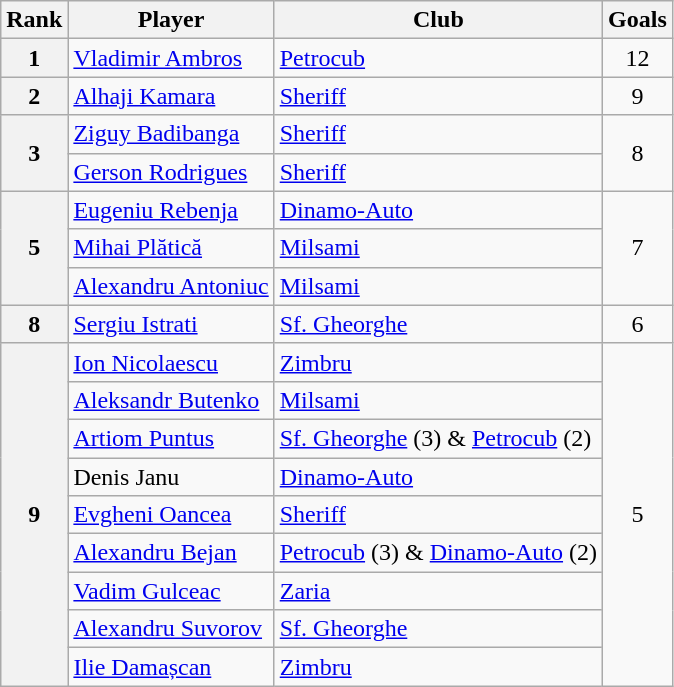<table class="wikitable">
<tr>
<th>Rank</th>
<th>Player</th>
<th>Club</th>
<th>Goals</th>
</tr>
<tr>
<th rowspan=1 align=center>1</th>
<td> <a href='#'>Vladimir Ambros</a></td>
<td><a href='#'>Petrocub</a></td>
<td rowspan=1 align=center>12</td>
</tr>
<tr>
<th rowspan=1 align=center>2</th>
<td> <a href='#'>Alhaji Kamara</a></td>
<td><a href='#'>Sheriff</a></td>
<td rowspan=1 align=center>9</td>
</tr>
<tr>
<th rowspan=2 align=center>3</th>
<td> <a href='#'>Ziguy Badibanga</a></td>
<td><a href='#'>Sheriff</a></td>
<td rowspan=2 align=center>8</td>
</tr>
<tr>
<td> <a href='#'>Gerson Rodrigues</a></td>
<td><a href='#'>Sheriff</a></td>
</tr>
<tr>
<th rowspan=3 align=center>5</th>
<td> <a href='#'>Eugeniu Rebenja</a></td>
<td><a href='#'>Dinamo-Auto</a></td>
<td rowspan=3 align=center>7</td>
</tr>
<tr>
<td> <a href='#'>Mihai Plătică</a></td>
<td><a href='#'>Milsami</a></td>
</tr>
<tr>
<td> <a href='#'>Alexandru Antoniuc</a></td>
<td><a href='#'>Milsami</a></td>
</tr>
<tr>
<th rowspan=1 align=center>8</th>
<td> <a href='#'>Sergiu Istrati</a></td>
<td><a href='#'>Sf. Gheorghe</a></td>
<td rowspan=1 align=center>6</td>
</tr>
<tr>
<th rowspan=9 align=center>9</th>
<td> <a href='#'>Ion Nicolaescu</a></td>
<td><a href='#'>Zimbru</a></td>
<td rowspan=9 align=center>5</td>
</tr>
<tr>
<td> <a href='#'>Aleksandr Butenko</a></td>
<td><a href='#'>Milsami</a></td>
</tr>
<tr>
<td> <a href='#'>Artiom Puntus</a></td>
<td><a href='#'>Sf. Gheorghe</a> (3) & <a href='#'>Petrocub</a> (2)</td>
</tr>
<tr>
<td> Denis Janu</td>
<td><a href='#'>Dinamo-Auto</a></td>
</tr>
<tr>
<td> <a href='#'>Evgheni Oancea</a></td>
<td><a href='#'>Sheriff</a></td>
</tr>
<tr>
<td> <a href='#'>Alexandru Bejan</a></td>
<td><a href='#'>Petrocub</a> (3) & <a href='#'>Dinamo-Auto</a> (2)</td>
</tr>
<tr>
<td> <a href='#'>Vadim Gulceac</a></td>
<td><a href='#'>Zaria</a></td>
</tr>
<tr>
<td> <a href='#'>Alexandru Suvorov</a></td>
<td><a href='#'>Sf. Gheorghe</a></td>
</tr>
<tr>
<td> <a href='#'>Ilie Damașcan</a></td>
<td><a href='#'>Zimbru</a></td>
</tr>
</table>
